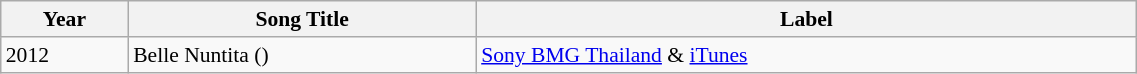<table class="wikitable" style="font-size: 90%;" width=60%>
<tr>
<th>Year</th>
<th>Song Title</th>
<th>Label</th>
</tr>
<tr>
<td>2012</td>
<td>Belle Nuntita ()</td>
<td><a href='#'>Sony BMG Thailand</a> & <a href='#'>iTunes</a></td>
</tr>
</table>
